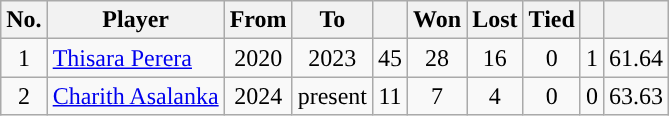<table class="wikitable"style="text-align:center;">
<tr>
<th>No.</th>
<th>Player</th>
<th>From</th>
<th>To</th>
<th></th>
<th>Won</th>
<th>Lost</th>
<th>Tied</th>
<th></th>
<th></th>
</tr>
<tr>
<td>1</td>
<td style="text-align:left;"><a href='#'>Thisara Perera</a></td>
<td>2020</td>
<td>2023</td>
<td>45</td>
<td>28</td>
<td>16</td>
<td>0</td>
<td>1</td>
<td>61.64</td>
</tr>
<tr>
<td>2</td>
<td style="text-align:left;"><a href='#'>Charith Asalanka</a></td>
<td>2024</td>
<td>present</td>
<td>11</td>
<td>7</td>
<td>4</td>
<td>0</td>
<td>0</td>
<td>63.63</td>
</tr>
</table>
